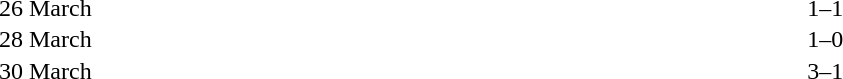<table cellspacing=1 width=70%>
<tr>
<th width=25%></th>
<th width=30%></th>
<th width=15%></th>
<th width=30%></th>
</tr>
<tr>
<td>26 March</td>
<td align=right></td>
<td align=center>1–1</td>
<td></td>
</tr>
<tr>
<td>28 March</td>
<td align=right></td>
<td align=center>1–0</td>
<td></td>
</tr>
<tr>
<td>30 March</td>
<td align=right></td>
<td align=center>3–1</td>
<td></td>
</tr>
</table>
